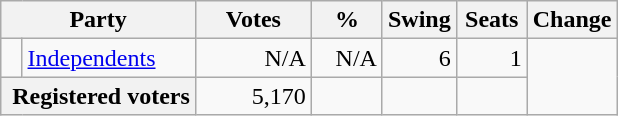<table class="wikitable" style="text-align:right; margin-bottom:0">
<tr>
<th style="width:10px" colspan=3>Party</th>
<th style="width:70px;">Votes</th>
<th style="width:40px;">%</th>
<th style="width:40px;">Swing</th>
<th style="width:40px;">Seats</th>
<th style="width:40px;">Change</th>
</tr>
<tr>
<td> </td>
<td style="text-align:left;" colspan="2"><a href='#'>Independents</a></td>
<td>N/A</td>
<td>N/A</td>
<td>6</td>
<td> 1</td>
</tr>
<tr>
<th colspan="3" rowspan="1"> Registered voters</th>
<td>5,170</td>
<td></td>
<td></td>
<td></td>
</tr>
</table>
